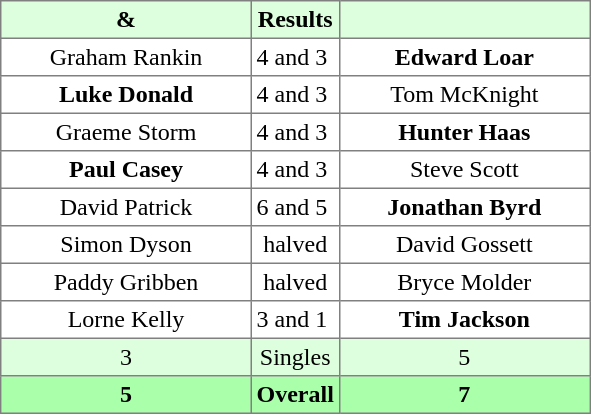<table border="1" cellpadding="3" style="border-collapse: collapse; text-align:center;">
<tr style="background:#dfd;">
<th width=160> & </th>
<th>Results</th>
<th width=160></th>
</tr>
<tr>
<td>Graham Rankin</td>
<td align=left> 4 and 3</td>
<td><strong>Edward Loar</strong></td>
</tr>
<tr>
<td><strong>Luke Donald</strong></td>
<td align=left> 4 and 3</td>
<td>Tom McKnight</td>
</tr>
<tr>
<td>Graeme Storm</td>
<td align=left> 4 and 3</td>
<td><strong>Hunter Haas</strong></td>
</tr>
<tr>
<td><strong>Paul Casey</strong></td>
<td align=left> 4 and 3</td>
<td>Steve Scott</td>
</tr>
<tr>
<td>David Patrick</td>
<td align=left> 6 and 5</td>
<td><strong>Jonathan Byrd</strong></td>
</tr>
<tr>
<td>Simon Dyson</td>
<td>halved</td>
<td>David Gossett</td>
</tr>
<tr>
<td>Paddy Gribben</td>
<td>halved</td>
<td>Bryce Molder</td>
</tr>
<tr>
<td>Lorne Kelly</td>
<td align=left> 3 and 1</td>
<td><strong>Tim Jackson</strong></td>
</tr>
<tr style="background:#dfd;">
<td>3</td>
<td>Singles</td>
<td>5</td>
</tr>
<tr style="background:#afa;">
<th>5</th>
<th>Overall</th>
<th>7</th>
</tr>
</table>
